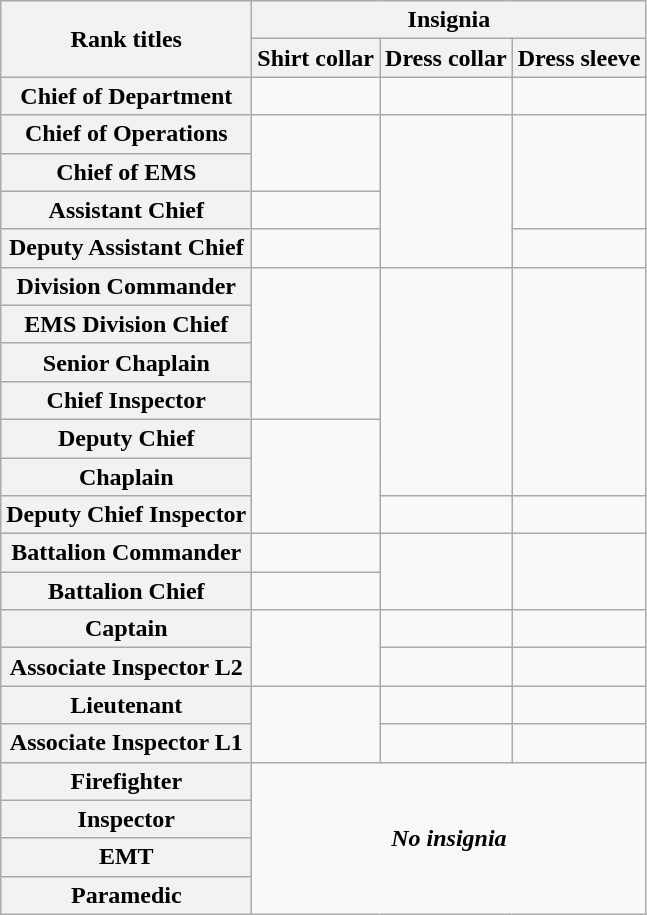<table class="wikitable" style="text-align:center;">
<tr>
<th rowspan="2">Rank  titles</th>
<th colspan="3">Insignia</th>
</tr>
<tr>
<th>Shirt collar</th>
<th>Dress collar</th>
<th>Dress sleeve</th>
</tr>
<tr>
<th>Chief of Department</th>
<td></td>
<td></td>
<td></td>
</tr>
<tr>
<th>Chief of Operations</th>
<td rowspan="2"></td>
<td rowspan="4"></td>
<td rowspan="3"></td>
</tr>
<tr>
<th>Chief of EMS</th>
</tr>
<tr>
<th>Assistant Chief</th>
<td></td>
</tr>
<tr>
<th>Deputy Assistant Chief</th>
<td></td>
<td></td>
</tr>
<tr>
<th>Division Commander</th>
<td rowspan="4"></td>
<td rowspan="6"></td>
<td rowspan="6"></td>
</tr>
<tr>
<th>EMS Division Chief</th>
</tr>
<tr>
<th>Senior Chaplain</th>
</tr>
<tr>
<th>Chief Inspector</th>
</tr>
<tr>
<th>Deputy Chief</th>
<td rowspan="3"></td>
</tr>
<tr>
<th>Chaplain</th>
</tr>
<tr>
<th>Deputy Chief Inspector</th>
<td></td>
<td></td>
</tr>
<tr>
<th>Battalion Commander</th>
<td></td>
<td rowspan="2"></td>
<td rowspan="2"></td>
</tr>
<tr>
<th>Battalion Chief</th>
<td></td>
</tr>
<tr>
<th>Captain</th>
<td rowspan="2"></td>
<td></td>
<td></td>
</tr>
<tr>
<th>Associate Inspector L2</th>
<td></td>
<td></td>
</tr>
<tr>
<th>Lieutenant</th>
<td rowspan="2"></td>
<td></td>
<td></td>
</tr>
<tr>
<th>Associate Inspector L1</th>
<td></td>
<td></td>
</tr>
<tr>
<th>Firefighter</th>
<td colspan="3" rowspan="4"><strong><em>No insignia</em></strong></td>
</tr>
<tr>
<th>Inspector</th>
</tr>
<tr>
<th>EMT</th>
</tr>
<tr>
<th>Paramedic</th>
</tr>
</table>
